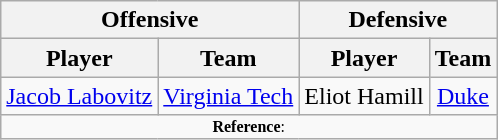<table class="wikitable" style="text-align: center;">
<tr>
<th colspan="2">Offensive</th>
<th colspan="2">Defensive</th>
</tr>
<tr>
<th>Player</th>
<th>Team</th>
<th>Player</th>
<th>Team</th>
</tr>
<tr>
<td><a href='#'>Jacob Labovitz</a></td>
<td><a href='#'>Virginia Tech</a></td>
<td>Eliot Hamill</td>
<td><a href='#'>Duke</a></td>
</tr>
<tr>
<td colspan="4"  style="font-size:8pt; text-align:center;"><strong>Reference</strong>:</td>
</tr>
</table>
